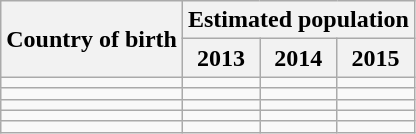<table class="wikitable sortable">
<tr>
<th rowspan=2>Country of birth</th>
<th colspan=3>Estimated population</th>
</tr>
<tr>
<th>2013</th>
<th>2014</th>
<th>2015</th>
</tr>
<tr>
<td border = "1"></td>
<td align="right"></td>
<td align="right"></td>
<td align="right"></td>
</tr>
<tr>
<td border = "1"></td>
<td align="right"></td>
<td align="right"></td>
<td align="right"></td>
</tr>
<tr>
<td border = "1"></td>
<td align="right"></td>
<td align="right"></td>
<td align="right"></td>
</tr>
<tr>
<td border = "1"></td>
<td align="right"></td>
<td align="right"></td>
<td align="right"></td>
</tr>
<tr>
<td border = "1"></td>
<td align="right"></td>
<td align="right"></td>
<td align="right"></td>
</tr>
</table>
